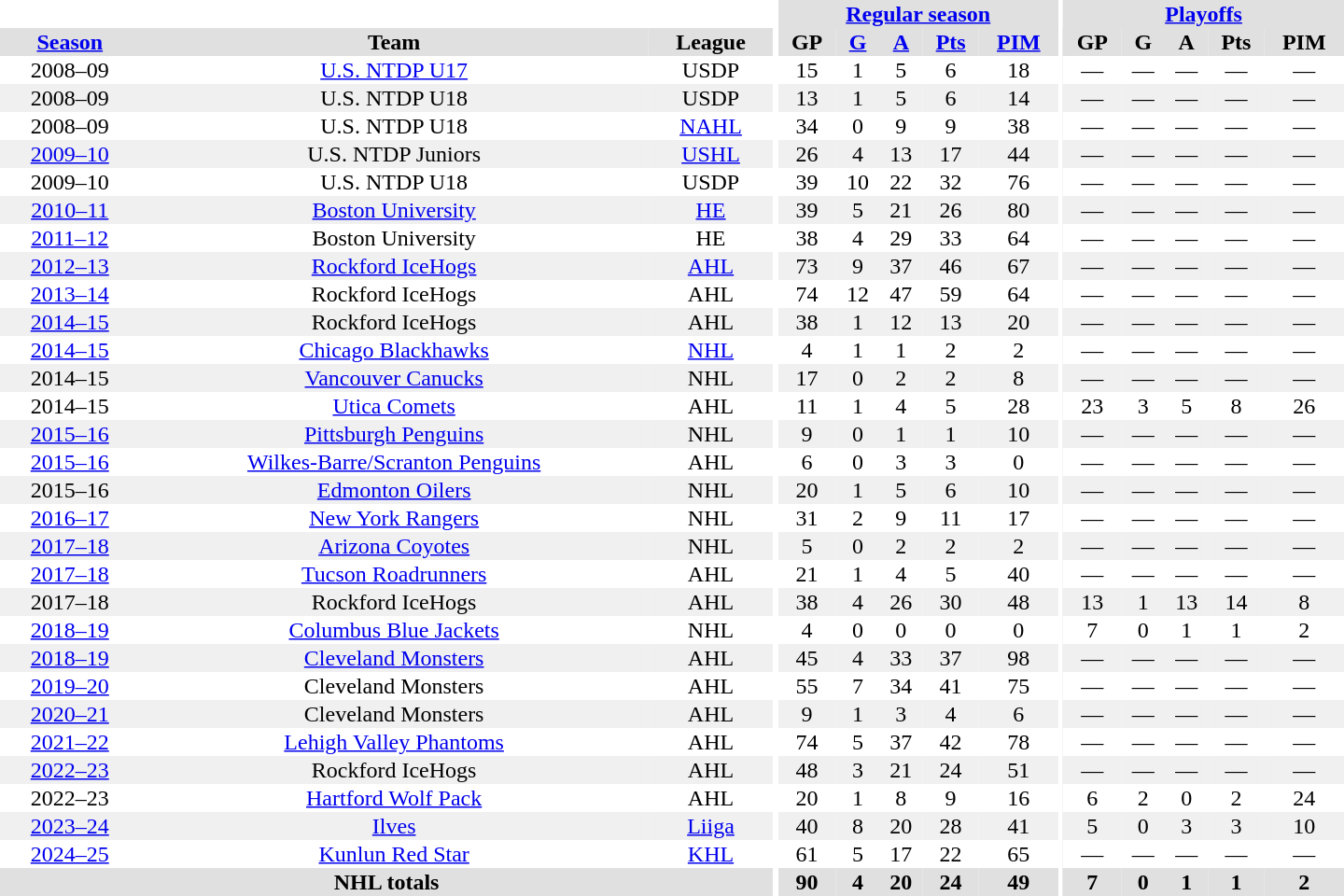<table border="0" cellpadding="1" cellspacing="0" style="text-align:center; width:60em">
<tr bgcolor="#e0e0e0">
<th colspan="3" bgcolor="#ffffff"></th>
<th rowspan="99" bgcolor="#ffffff"></th>
<th colspan="5"><a href='#'>Regular season</a></th>
<th rowspan="99" bgcolor="#ffffff"></th>
<th colspan="5"><a href='#'>Playoffs</a></th>
</tr>
<tr bgcolor="#e0e0e0">
<th><a href='#'>Season</a></th>
<th>Team</th>
<th>League</th>
<th>GP</th>
<th><a href='#'>G</a></th>
<th><a href='#'>A</a></th>
<th><a href='#'>Pts</a></th>
<th><a href='#'>PIM</a></th>
<th>GP</th>
<th>G</th>
<th>A</th>
<th>Pts</th>
<th>PIM</th>
</tr>
<tr>
<td>2008–09</td>
<td><a href='#'>U.S. NTDP U17</a></td>
<td>USDP</td>
<td>15</td>
<td>1</td>
<td>5</td>
<td>6</td>
<td>18</td>
<td>—</td>
<td>—</td>
<td>—</td>
<td>—</td>
<td>—</td>
</tr>
<tr bgcolor="#f0f0f0">
<td>2008–09</td>
<td>U.S. NTDP U18</td>
<td>USDP</td>
<td>13</td>
<td>1</td>
<td>5</td>
<td>6</td>
<td>14</td>
<td>—</td>
<td>—</td>
<td>—</td>
<td>—</td>
<td>—</td>
</tr>
<tr>
<td>2008–09</td>
<td>U.S. NTDP U18</td>
<td><a href='#'>NAHL</a></td>
<td>34</td>
<td>0</td>
<td>9</td>
<td>9</td>
<td>38</td>
<td>—</td>
<td>—</td>
<td>—</td>
<td>—</td>
<td>—</td>
</tr>
<tr bgcolor="#f0f0f0">
<td><a href='#'>2009–10</a></td>
<td>U.S. NTDP Juniors</td>
<td><a href='#'>USHL</a></td>
<td>26</td>
<td>4</td>
<td>13</td>
<td>17</td>
<td>44</td>
<td>—</td>
<td>—</td>
<td>—</td>
<td>—</td>
<td>—</td>
</tr>
<tr>
<td>2009–10</td>
<td>U.S. NTDP U18</td>
<td>USDP</td>
<td>39</td>
<td>10</td>
<td>22</td>
<td>32</td>
<td>76</td>
<td>—</td>
<td>—</td>
<td>—</td>
<td>—</td>
<td>—</td>
</tr>
<tr bgcolor="#f0f0f0">
<td><a href='#'>2010–11</a></td>
<td><a href='#'>Boston University</a></td>
<td><a href='#'>HE</a></td>
<td>39</td>
<td>5</td>
<td>21</td>
<td>26</td>
<td>80</td>
<td>—</td>
<td>—</td>
<td>—</td>
<td>—</td>
<td>—</td>
</tr>
<tr>
<td><a href='#'>2011–12</a></td>
<td>Boston University</td>
<td>HE</td>
<td>38</td>
<td>4</td>
<td>29</td>
<td>33</td>
<td>64</td>
<td>—</td>
<td>—</td>
<td>—</td>
<td>—</td>
<td>—</td>
</tr>
<tr bgcolor="#f0f0f0">
<td><a href='#'>2012–13</a></td>
<td><a href='#'>Rockford IceHogs</a></td>
<td><a href='#'>AHL</a></td>
<td>73</td>
<td>9</td>
<td>37</td>
<td>46</td>
<td>67</td>
<td>—</td>
<td>—</td>
<td>—</td>
<td>—</td>
<td>—</td>
</tr>
<tr>
<td><a href='#'>2013–14</a></td>
<td>Rockford IceHogs</td>
<td>AHL</td>
<td>74</td>
<td>12</td>
<td>47</td>
<td>59</td>
<td>64</td>
<td>—</td>
<td>—</td>
<td>—</td>
<td>—</td>
<td>—</td>
</tr>
<tr bgcolor="#f0f0f0">
<td><a href='#'>2014–15</a></td>
<td>Rockford IceHogs</td>
<td>AHL</td>
<td>38</td>
<td>1</td>
<td>12</td>
<td>13</td>
<td>20</td>
<td>—</td>
<td>—</td>
<td>—</td>
<td>—</td>
<td>—</td>
</tr>
<tr>
<td><a href='#'>2014–15</a></td>
<td><a href='#'>Chicago Blackhawks</a></td>
<td><a href='#'>NHL</a></td>
<td>4</td>
<td>1</td>
<td>1</td>
<td>2</td>
<td>2</td>
<td>—</td>
<td>—</td>
<td>—</td>
<td>—</td>
<td>—</td>
</tr>
<tr bgcolor="#f0f0f0">
<td>2014–15</td>
<td><a href='#'>Vancouver Canucks</a></td>
<td>NHL</td>
<td>17</td>
<td>0</td>
<td>2</td>
<td>2</td>
<td>8</td>
<td>—</td>
<td>—</td>
<td>—</td>
<td>—</td>
<td>—</td>
</tr>
<tr>
<td>2014–15</td>
<td><a href='#'>Utica Comets</a></td>
<td>AHL</td>
<td>11</td>
<td>1</td>
<td>4</td>
<td>5</td>
<td>28</td>
<td>23</td>
<td>3</td>
<td>5</td>
<td>8</td>
<td>26</td>
</tr>
<tr bgcolor="#f0f0f0">
<td><a href='#'>2015–16</a></td>
<td><a href='#'>Pittsburgh Penguins</a></td>
<td>NHL</td>
<td>9</td>
<td>0</td>
<td>1</td>
<td>1</td>
<td>10</td>
<td>—</td>
<td>—</td>
<td>—</td>
<td>—</td>
<td>—</td>
</tr>
<tr>
<td><a href='#'>2015–16</a></td>
<td><a href='#'>Wilkes-Barre/Scranton Penguins</a></td>
<td>AHL</td>
<td>6</td>
<td>0</td>
<td>3</td>
<td>3</td>
<td>0</td>
<td>—</td>
<td>—</td>
<td>—</td>
<td>—</td>
<td>—</td>
</tr>
<tr bgcolor="#f0f0f0">
<td>2015–16</td>
<td><a href='#'>Edmonton Oilers</a></td>
<td>NHL</td>
<td>20</td>
<td>1</td>
<td>5</td>
<td>6</td>
<td>10</td>
<td>—</td>
<td>—</td>
<td>—</td>
<td>—</td>
<td>—</td>
</tr>
<tr>
<td><a href='#'>2016–17</a></td>
<td><a href='#'>New York Rangers</a></td>
<td>NHL</td>
<td>31</td>
<td>2</td>
<td>9</td>
<td>11</td>
<td>17</td>
<td>—</td>
<td>—</td>
<td>—</td>
<td>—</td>
<td>—</td>
</tr>
<tr bgcolor="#f0f0f0">
<td><a href='#'>2017–18</a></td>
<td><a href='#'>Arizona Coyotes</a></td>
<td>NHL</td>
<td>5</td>
<td>0</td>
<td>2</td>
<td>2</td>
<td>2</td>
<td>—</td>
<td>—</td>
<td>—</td>
<td>—</td>
<td>—</td>
</tr>
<tr>
<td><a href='#'>2017–18</a></td>
<td><a href='#'>Tucson Roadrunners</a></td>
<td>AHL</td>
<td>21</td>
<td>1</td>
<td>4</td>
<td>5</td>
<td>40</td>
<td>—</td>
<td>—</td>
<td>—</td>
<td>—</td>
<td>—</td>
</tr>
<tr bgcolor="#f0f0f0">
<td>2017–18</td>
<td>Rockford IceHogs</td>
<td>AHL</td>
<td>38</td>
<td>4</td>
<td>26</td>
<td>30</td>
<td>48</td>
<td>13</td>
<td>1</td>
<td>13</td>
<td>14</td>
<td>8</td>
</tr>
<tr>
<td><a href='#'>2018–19</a></td>
<td><a href='#'>Columbus Blue Jackets</a></td>
<td>NHL</td>
<td>4</td>
<td>0</td>
<td>0</td>
<td>0</td>
<td>0</td>
<td>7</td>
<td>0</td>
<td>1</td>
<td>1</td>
<td>2</td>
</tr>
<tr bgcolor="#f0f0f0">
<td><a href='#'>2018–19</a></td>
<td><a href='#'>Cleveland Monsters</a></td>
<td>AHL</td>
<td>45</td>
<td>4</td>
<td>33</td>
<td>37</td>
<td>98</td>
<td>—</td>
<td>—</td>
<td>—</td>
<td>—</td>
<td>—</td>
</tr>
<tr>
<td><a href='#'>2019–20</a></td>
<td>Cleveland Monsters</td>
<td>AHL</td>
<td>55</td>
<td>7</td>
<td>34</td>
<td>41</td>
<td>75</td>
<td>—</td>
<td>—</td>
<td>—</td>
<td>—</td>
<td>—</td>
</tr>
<tr bgcolor="#f0f0f0">
<td><a href='#'>2020–21</a></td>
<td>Cleveland Monsters</td>
<td>AHL</td>
<td>9</td>
<td>1</td>
<td>3</td>
<td>4</td>
<td>6</td>
<td>—</td>
<td>—</td>
<td>—</td>
<td>—</td>
<td>—</td>
</tr>
<tr>
<td><a href='#'>2021–22</a></td>
<td><a href='#'>Lehigh Valley Phantoms</a></td>
<td>AHL</td>
<td>74</td>
<td>5</td>
<td>37</td>
<td>42</td>
<td>78</td>
<td>—</td>
<td>—</td>
<td>—</td>
<td>—</td>
<td>—</td>
</tr>
<tr bgcolor="#f0f0f0">
<td><a href='#'>2022–23</a></td>
<td>Rockford IceHogs</td>
<td>AHL</td>
<td>48</td>
<td>3</td>
<td>21</td>
<td>24</td>
<td>51</td>
<td>—</td>
<td>—</td>
<td>—</td>
<td>—</td>
<td>—</td>
</tr>
<tr>
<td>2022–23</td>
<td><a href='#'>Hartford Wolf Pack</a></td>
<td>AHL</td>
<td>20</td>
<td>1</td>
<td>8</td>
<td>9</td>
<td>16</td>
<td>6</td>
<td>2</td>
<td>0</td>
<td>2</td>
<td>24</td>
</tr>
<tr bgcolor="#f0f0f0">
<td><a href='#'>2023–24</a></td>
<td><a href='#'>Ilves</a></td>
<td><a href='#'>Liiga</a></td>
<td>40</td>
<td>8</td>
<td>20</td>
<td>28</td>
<td>41</td>
<td>5</td>
<td>0</td>
<td>3</td>
<td>3</td>
<td>10</td>
</tr>
<tr>
<td><a href='#'>2024–25</a></td>
<td><a href='#'>Kunlun Red Star</a></td>
<td><a href='#'>KHL</a></td>
<td>61</td>
<td>5</td>
<td>17</td>
<td>22</td>
<td>65</td>
<td>—</td>
<td>—</td>
<td>—</td>
<td>—</td>
<td>—</td>
</tr>
<tr bgcolor="#e0e0e0">
<th colspan="3">NHL totals</th>
<th>90</th>
<th>4</th>
<th>20</th>
<th>24</th>
<th>49</th>
<th>7</th>
<th>0</th>
<th>1</th>
<th>1</th>
<th>2</th>
</tr>
</table>
